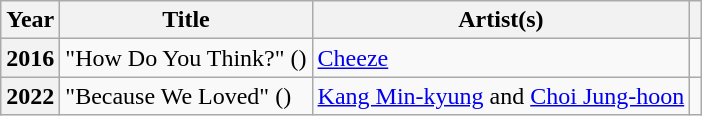<table class="wikitable plainrowheaders">
<tr>
<th scope="col">Year</th>
<th scope="col">Title</th>
<th scope="col">Artist(s)</th>
<th scope="col" class="unsortable"></th>
</tr>
<tr>
<th scope="row">2016</th>
<td>"How Do You Think?" ()</td>
<td><a href='#'>Cheeze</a></td>
<td></td>
</tr>
<tr>
<th scope="row">2022</th>
<td>"Because We Loved" ()</td>
<td><a href='#'>Kang Min-kyung</a> and <a href='#'>Choi Jung-hoon</a></td>
<td style="text-align:center"></td>
</tr>
</table>
